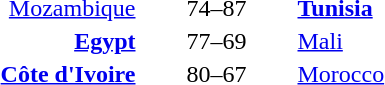<table style="text-align:center">
<tr>
<th width=200></th>
<th width=100></th>
<th width=200></th>
</tr>
<tr>
<td align=right><a href='#'>Mozambique</a> </td>
<td align=center>74–87</td>
<td align=left> <strong><a href='#'>Tunisia</a></strong></td>
</tr>
<tr>
<td align=right><strong><a href='#'>Egypt</a></strong> </td>
<td align=center>77–69</td>
<td align=left> <a href='#'>Mali</a></td>
</tr>
<tr>
<td align=right><strong><a href='#'>Côte d'Ivoire</a></strong> </td>
<td align=center>80–67</td>
<td align=left> <a href='#'>Morocco</a></td>
</tr>
</table>
